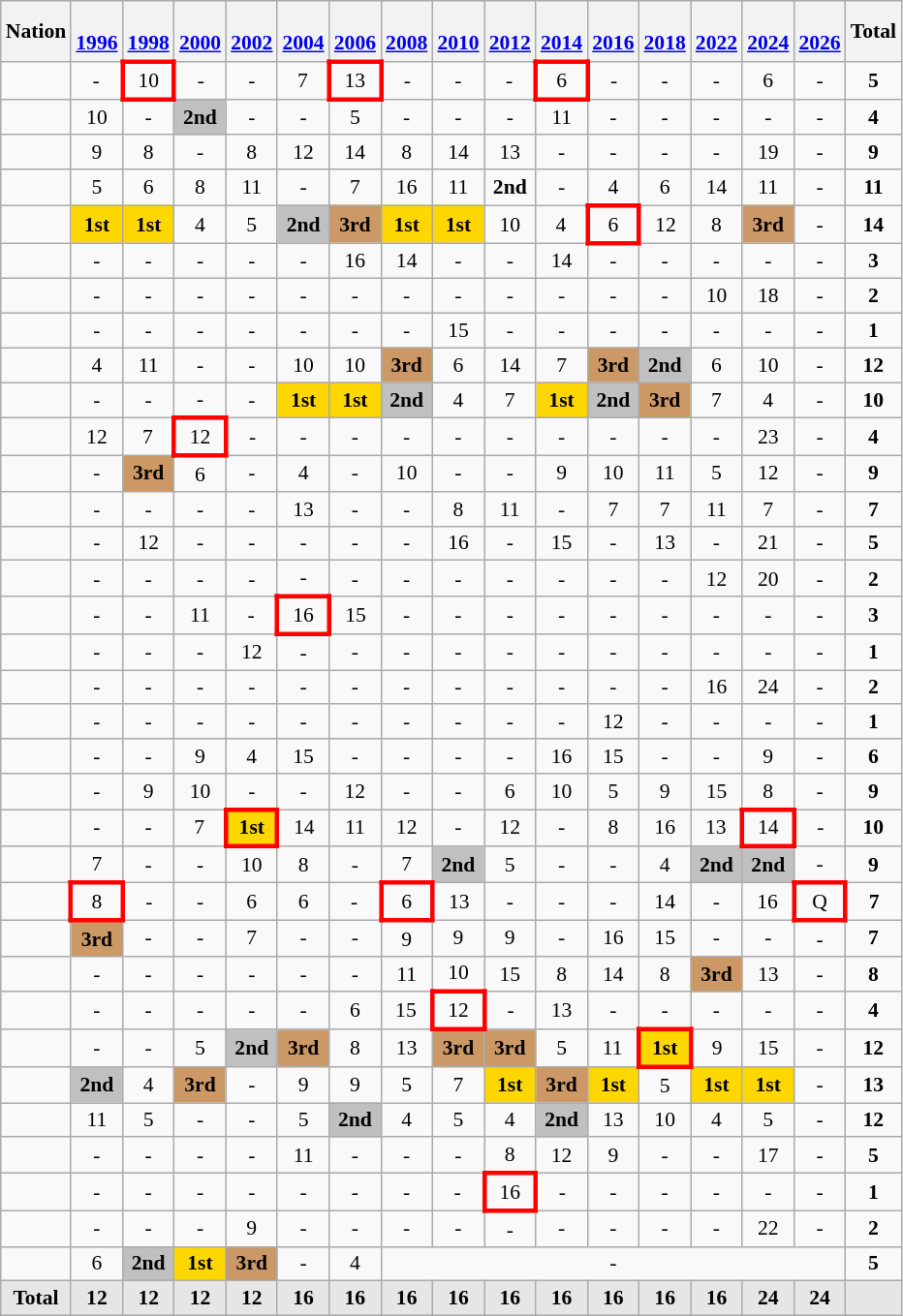<table class="wikitable" style="text-align:center; font-size:90%">
<tr>
<th>Nation</th>
<th><br><a href='#'>1996</a></th>
<th><br><a href='#'>1998</a></th>
<th><br><a href='#'>2000</a></th>
<th><br><a href='#'>2002</a></th>
<th><br><a href='#'>2004</a></th>
<th><br><a href='#'>2006</a></th>
<th><br><a href='#'>2008</a></th>
<th><br><a href='#'>2010</a></th>
<th><br><a href='#'>2012</a></th>
<th><br><a href='#'>2014</a></th>
<th><br><a href='#'>2016</a></th>
<th><br><a href='#'>2018</a></th>
<th><br><a href='#'>2022</a></th>
<th><br><a href='#'>2024</a></th>
<th><br><a href='#'>2026</a></th>
<th>Total</th>
</tr>
<tr>
<td align="left"></td>
<td>-</td>
<td style="border:3px solid red">10</td>
<td>-</td>
<td>-</td>
<td>7</td>
<td style="border:3px solid red">13</td>
<td>-</td>
<td>-</td>
<td>-</td>
<td style="border:3px solid red">6</td>
<td>-</td>
<td>-</td>
<td>-</td>
<td>6</td>
<td>-</td>
<td><strong>5</strong></td>
</tr>
<tr>
<td align="left"></td>
<td>10</td>
<td>-</td>
<td bgcolor=Silver><strong>2nd</strong></td>
<td>-</td>
<td>-</td>
<td>5</td>
<td>-</td>
<td>-</td>
<td>-</td>
<td>11</td>
<td>-</td>
<td>-</td>
<td>-</td>
<td>-</td>
<td>-</td>
<td><strong>4</strong></td>
</tr>
<tr>
<td align="left"></td>
<td>9</td>
<td>8</td>
<td>-</td>
<td>8</td>
<td>12</td>
<td>14</td>
<td>8</td>
<td>14</td>
<td>13</td>
<td>-</td>
<td>-</td>
<td>-</td>
<td>-</td>
<td>19</td>
<td>-</td>
<td><strong>9</strong></td>
</tr>
<tr>
<td align=left></td>
<td>5</td>
<td>6</td>
<td>8</td>
<td>11</td>
<td>-</td>
<td>7</td>
<td>16</td>
<td>11</td>
<td><strong>2nd</strong></td>
<td>-</td>
<td>4</td>
<td>6</td>
<td>14</td>
<td>11</td>
<td>-</td>
<td><strong>11</strong></td>
</tr>
<tr>
<td align=left></td>
<td bgcolor=Gold><strong>1st</strong></td>
<td bgcolor=Gold><strong>1st</strong></td>
<td>4</td>
<td>5</td>
<td bgcolor=Silver><strong>2nd</strong></td>
<td bgcolor=#cc9966><strong>3rd</strong></td>
<td bgcolor=Gold><strong>1st</strong></td>
<td bgcolor=Gold><strong>1st</strong></td>
<td>10</td>
<td>4</td>
<td style="border:3px solid red">6</td>
<td>12</td>
<td>8</td>
<td bgcolor=#cc9966><strong>3rd</strong></td>
<td>-</td>
<td><strong>14</strong></td>
</tr>
<tr>
<td align="left"></td>
<td>-</td>
<td>-</td>
<td>-</td>
<td>-</td>
<td>-</td>
<td>16</td>
<td>14</td>
<td>-</td>
<td>-</td>
<td>14</td>
<td>-</td>
<td>-</td>
<td>-</td>
<td>-</td>
<td>-</td>
<td><strong>3</strong></td>
</tr>
<tr>
<td align=left></td>
<td>-</td>
<td>-</td>
<td>-</td>
<td>-</td>
<td>-</td>
<td>-</td>
<td>-</td>
<td>-</td>
<td>-</td>
<td>-</td>
<td>-</td>
<td>-</td>
<td>10</td>
<td>18</td>
<td>-</td>
<td><strong>2</strong></td>
</tr>
<tr>
<td align="left"></td>
<td>-</td>
<td>-</td>
<td>-</td>
<td>-</td>
<td>-</td>
<td>-</td>
<td>-</td>
<td>15</td>
<td>-</td>
<td>-</td>
<td>-</td>
<td>-</td>
<td>-</td>
<td>-</td>
<td>-</td>
<td><strong>1</strong></td>
</tr>
<tr>
<td align="left"></td>
<td>4</td>
<td>11</td>
<td>-</td>
<td>-</td>
<td>10</td>
<td>10</td>
<td bgcolor=#cc9966><strong>3rd</strong></td>
<td>6</td>
<td>14</td>
<td>7</td>
<td bgcolor=#cc9966><strong>3rd</strong></td>
<td bgcolor=Silver><strong>2nd</strong></td>
<td>6</td>
<td>10</td>
<td>-</td>
<td><strong>12</strong></td>
</tr>
<tr>
<td align="left"></td>
<td>-</td>
<td>-</td>
<td>-</td>
<td>-</td>
<td bgcolor=Gold><strong>1st</strong></td>
<td bgcolor=Gold><strong>1st</strong></td>
<td bgcolor=Silver><strong>2nd</strong></td>
<td>4</td>
<td>7</td>
<td bgcolor=Gold><strong>1st</strong></td>
<td bgcolor=Silver><strong>2nd</strong></td>
<td bgcolor=#cc9966><strong>3rd</strong></td>
<td>7</td>
<td>4</td>
<td>-</td>
<td><strong>10</strong></td>
</tr>
<tr>
<td align="left"></td>
<td>12</td>
<td>7</td>
<td style="border:3px solid red">12</td>
<td>-</td>
<td>-</td>
<td>-</td>
<td>-</td>
<td>-</td>
<td>-</td>
<td>-</td>
<td>-</td>
<td>-</td>
<td>-</td>
<td>23</td>
<td>-</td>
<td><strong>4</strong></td>
</tr>
<tr>
<td align="left"></td>
<td>-</td>
<td bgcolor=#cc9966><strong>3rd</strong></td>
<td>6</td>
<td>-</td>
<td>4</td>
<td>-</td>
<td>10</td>
<td>-</td>
<td>-</td>
<td>9</td>
<td>10</td>
<td>11</td>
<td>5</td>
<td>12</td>
<td>-</td>
<td><strong>9</strong></td>
</tr>
<tr>
<td align="left"></td>
<td>-</td>
<td>-</td>
<td>-</td>
<td>-</td>
<td>13</td>
<td>-</td>
<td>-</td>
<td>8</td>
<td>11</td>
<td>-</td>
<td>7</td>
<td>7</td>
<td>11</td>
<td>7</td>
<td>-</td>
<td><strong>7</strong></td>
</tr>
<tr>
<td align="left"></td>
<td>-</td>
<td>12</td>
<td>-</td>
<td>-</td>
<td>-</td>
<td>-</td>
<td>-</td>
<td>16</td>
<td>-</td>
<td>15</td>
<td>-</td>
<td>13</td>
<td>-</td>
<td>21</td>
<td>-</td>
<td><strong>5</strong></td>
</tr>
<tr>
<td align=left></td>
<td>-</td>
<td>-</td>
<td>-</td>
<td>-</td>
<td>-</td>
<td>-</td>
<td>-</td>
<td>-</td>
<td>-</td>
<td>-</td>
<td>-</td>
<td>-</td>
<td>12</td>
<td>20</td>
<td>-</td>
<td><strong>2</strong></td>
</tr>
<tr>
<td align="left"></td>
<td>-</td>
<td>-</td>
<td>11</td>
<td>-</td>
<td style="border:3px solid red">16</td>
<td>15</td>
<td>-</td>
<td>-</td>
<td>-</td>
<td>-</td>
<td>-</td>
<td>-</td>
<td>-</td>
<td>-</td>
<td>-</td>
<td><strong>3</strong></td>
</tr>
<tr>
<td align="left"></td>
<td>-</td>
<td>-</td>
<td>-</td>
<td>12</td>
<td>-</td>
<td>-</td>
<td>-</td>
<td>-</td>
<td>-</td>
<td>-</td>
<td>-</td>
<td>-</td>
<td>-</td>
<td>-</td>
<td>-</td>
<td><strong>1</strong></td>
</tr>
<tr>
<td align=left></td>
<td>-</td>
<td>-</td>
<td>-</td>
<td>-</td>
<td>-</td>
<td>-</td>
<td>-</td>
<td>-</td>
<td>-</td>
<td>-</td>
<td>-</td>
<td>-</td>
<td>16</td>
<td>24</td>
<td>-</td>
<td><strong>2</strong></td>
</tr>
<tr>
<td align="left"></td>
<td>-</td>
<td>-</td>
<td>-</td>
<td>-</td>
<td>-</td>
<td>-</td>
<td>-</td>
<td>-</td>
<td>-</td>
<td>-</td>
<td>12</td>
<td>-</td>
<td>-</td>
<td>-</td>
<td>-</td>
<td><strong>1</strong></td>
</tr>
<tr>
<td align="left"></td>
<td>-</td>
<td>-</td>
<td>9</td>
<td>4</td>
<td>15</td>
<td>-</td>
<td>-</td>
<td>-</td>
<td>-</td>
<td>16</td>
<td>15</td>
<td>-</td>
<td>-</td>
<td>9</td>
<td>-</td>
<td><strong>6</strong></td>
</tr>
<tr>
<td align="left"></td>
<td>-</td>
<td>9</td>
<td>10</td>
<td>-</td>
<td>-</td>
<td>12</td>
<td>-</td>
<td>-</td>
<td>6</td>
<td>10</td>
<td>5</td>
<td>9</td>
<td>15</td>
<td>8</td>
<td>-</td>
<td><strong>9</strong></td>
</tr>
<tr>
<td align="left"></td>
<td>-</td>
<td>-</td>
<td>7</td>
<td style="border:3px solid red" bgcolor=Gold><strong>1st</strong></td>
<td>14</td>
<td>11</td>
<td>12</td>
<td>-</td>
<td>12</td>
<td>-</td>
<td>8</td>
<td>16</td>
<td>13</td>
<td style="border:3px solid red">14</td>
<td>-</td>
<td><strong>10</strong></td>
</tr>
<tr>
<td align="left"></td>
<td>7</td>
<td>-</td>
<td>-</td>
<td>10</td>
<td>8</td>
<td>-</td>
<td>7</td>
<td bgcolor=Silver><strong>2nd</strong></td>
<td>5</td>
<td>-</td>
<td>-</td>
<td>4</td>
<td bgcolor=Silver><strong>2nd</strong></td>
<td bgcolor=Silver><strong>2nd</strong></td>
<td>-</td>
<td><strong>9</strong></td>
</tr>
<tr>
<td align="left"></td>
<td style="border:3px solid red">8</td>
<td>-</td>
<td>-</td>
<td>6</td>
<td>6</td>
<td>-</td>
<td style="border:3px solid red">6</td>
<td>13</td>
<td>-</td>
<td>-</td>
<td>-</td>
<td>14</td>
<td>-</td>
<td>16</td>
<td style="border:3px solid red">Q</td>
<td><strong>7</strong></td>
</tr>
<tr>
<td align="left"></td>
<td bgcolor=#cc9966><strong>3rd</strong></td>
<td>-</td>
<td>-</td>
<td>7</td>
<td>-</td>
<td>-</td>
<td>9</td>
<td>9</td>
<td>9</td>
<td>-</td>
<td>16</td>
<td>15</td>
<td>-</td>
<td>-</td>
<td>-</td>
<td><strong>7</strong></td>
</tr>
<tr>
<td align="left"></td>
<td>-</td>
<td>-</td>
<td>-</td>
<td>-</td>
<td>-</td>
<td>-</td>
<td>11</td>
<td>10</td>
<td>15</td>
<td>8</td>
<td>14</td>
<td>8</td>
<td bgcolor=#cc9966><strong>3rd</strong></td>
<td>13</td>
<td>-</td>
<td><strong>8</strong></td>
</tr>
<tr>
<td align="left"></td>
<td>-</td>
<td>-</td>
<td>-</td>
<td>-</td>
<td>-</td>
<td>6</td>
<td>15</td>
<td style="border:3px solid red">12</td>
<td>-</td>
<td>13</td>
<td>-</td>
<td>-</td>
<td>-</td>
<td>-</td>
<td>-</td>
<td><strong>4</strong></td>
</tr>
<tr>
<td align="left"></td>
<td>-</td>
<td>-</td>
<td>5</td>
<td bgcolor=Silver><strong>2nd</strong></td>
<td bgcolor=#cc9966><strong>3rd</strong></td>
<td>8</td>
<td>13</td>
<td bgcolor=#cc9966><strong>3rd</strong></td>
<td bgcolor=#cc9966><strong>3rd</strong></td>
<td>5</td>
<td>11</td>
<td style="border:3px solid red" bgcolor=Gold><strong>1st</strong></td>
<td>9</td>
<td>15</td>
<td>-</td>
<td><strong>12</strong></td>
</tr>
<tr>
<td align="left"></td>
<td bgcolor=Silver><strong>2nd</strong></td>
<td>4</td>
<td bgcolor=#cc9966><strong>3rd</strong></td>
<td>-</td>
<td>9</td>
<td>9</td>
<td>5</td>
<td>7</td>
<td bgcolor=Gold><strong>1st</strong></td>
<td bgcolor=#cc9966><strong>3rd</strong></td>
<td bgcolor=Gold><strong>1st</strong></td>
<td>5</td>
<td bgcolor=Gold><strong>1st</strong></td>
<td bgcolor=Gold><strong>1st</strong></td>
<td>-</td>
<td><strong>13</strong></td>
</tr>
<tr>
<td align="left"></td>
<td>11</td>
<td>5</td>
<td>-</td>
<td>-</td>
<td>5</td>
<td bgcolor=Silver><strong>2nd</strong></td>
<td>4</td>
<td>5</td>
<td>4</td>
<td bgcolor=Silver><strong>2nd</strong></td>
<td>13</td>
<td>10</td>
<td>4</td>
<td>5</td>
<td>-</td>
<td><strong>12</strong></td>
</tr>
<tr>
<td align="left"></td>
<td>-</td>
<td>-</td>
<td>-</td>
<td>-</td>
<td>11</td>
<td>-</td>
<td>-</td>
<td>-</td>
<td>8</td>
<td>12</td>
<td>9</td>
<td>-</td>
<td>-</td>
<td>17</td>
<td>-</td>
<td><strong>5</strong></td>
</tr>
<tr>
<td align="left"></td>
<td>-</td>
<td>-</td>
<td>-</td>
<td>-</td>
<td>-</td>
<td>-</td>
<td>-</td>
<td>-</td>
<td style="border:3px solid red">16</td>
<td>-</td>
<td>-</td>
<td>-</td>
<td>-</td>
<td>-</td>
<td>-</td>
<td><strong>1</strong></td>
</tr>
<tr>
<td align="left"></td>
<td>-</td>
<td>-</td>
<td>-</td>
<td>9</td>
<td>-</td>
<td>-</td>
<td>-</td>
<td>-</td>
<td>-</td>
<td>-</td>
<td>-</td>
<td>-</td>
<td>-</td>
<td>22</td>
<td>-</td>
<td><strong>2</strong></td>
</tr>
<tr>
<td align=left><em></td>
<td>6</td>
<td bgcolor=Silver><strong>2nd</strong></td>
<td bgcolor=Gold><strong>1st</strong></td>
<td bgcolor=#cc9966><strong>3rd</strong></td>
<td>-</td>
<td>4</td>
<td colspan="9">-</td>
<td><strong>5</strong></td>
</tr>
<tr class="sortbottom" style="background-color: #e6e6e6;font-weight: bold;">
<td>Total</td>
<td>12</td>
<td>12</td>
<td>12</td>
<td>12</td>
<td>16</td>
<td>16</td>
<td>16</td>
<td>16</td>
<td>16</td>
<td>16</td>
<td>16</td>
<td>16</td>
<td>16</td>
<td>24</td>
<td>24</td>
<td></td>
</tr>
</table>
